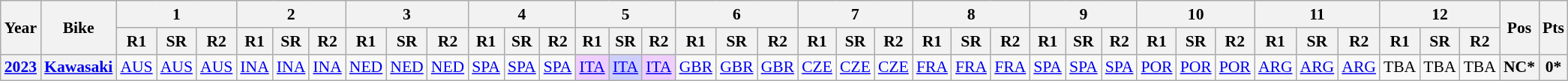<table class="wikitable" style="text-align:center; font-size:90%">
<tr>
<th valign="middle" rowspan=2>Year</th>
<th valign="middle" rowspan=2>Bike</th>
<th colspan=3>1</th>
<th colspan=3>2</th>
<th colspan=3>3</th>
<th colspan=3>4</th>
<th colspan=3>5</th>
<th colspan=3>6</th>
<th colspan=3>7</th>
<th colspan=3>8</th>
<th colspan=3>9</th>
<th colspan=3>10</th>
<th colspan=3>11</th>
<th colspan=3>12</th>
<th rowspan=2>Pos</th>
<th rowspan=2>Pts</th>
</tr>
<tr>
<th>R1</th>
<th>SR</th>
<th>R2</th>
<th>R1</th>
<th>SR</th>
<th>R2</th>
<th>R1</th>
<th>SR</th>
<th>R2</th>
<th>R1</th>
<th>SR</th>
<th>R2</th>
<th>R1</th>
<th>SR</th>
<th>R2</th>
<th>R1</th>
<th>SR</th>
<th>R2</th>
<th>R1</th>
<th>SR</th>
<th>R2</th>
<th>R1</th>
<th>SR</th>
<th>R2</th>
<th>R1</th>
<th>SR</th>
<th>R2</th>
<th>R1</th>
<th>SR</th>
<th>R2</th>
<th>R1</th>
<th>SR</th>
<th>R2</th>
<th>R1</th>
<th>SR</th>
<th>R2</th>
</tr>
<tr>
<th><a href='#'>2023</a></th>
<th><a href='#'>Kawasaki</a></th>
<td><a href='#'>AUS</a></td>
<td><a href='#'>AUS</a></td>
<td><a href='#'>AUS</a></td>
<td><a href='#'>INA</a></td>
<td><a href='#'>INA</a></td>
<td><a href='#'>INA</a></td>
<td><a href='#'>NED</a></td>
<td><a href='#'>NED</a></td>
<td><a href='#'>NED</a></td>
<td><a href='#'>SPA</a></td>
<td><a href='#'>SPA</a></td>
<td><a href='#'>SPA</a></td>
<td style="background:#efcfff;"><a href='#'>ITA</a><br></td>
<td style="background:#cfcfff;"><a href='#'>ITA</a><br></td>
<td style="background:#efcfff;"><a href='#'>ITA</a><br></td>
<td><a href='#'>GBR</a></td>
<td><a href='#'>GBR</a></td>
<td><a href='#'>GBR</a></td>
<td><a href='#'>CZE</a></td>
<td><a href='#'>CZE</a></td>
<td><a href='#'>CZE</a></td>
<td><a href='#'>FRA</a></td>
<td><a href='#'>FRA</a></td>
<td><a href='#'>FRA</a></td>
<td><a href='#'>SPA</a></td>
<td><a href='#'>SPA</a></td>
<td><a href='#'>SPA</a></td>
<td><a href='#'>POR</a></td>
<td><a href='#'>POR</a></td>
<td><a href='#'>POR</a></td>
<td><a href='#'>ARG</a></td>
<td><a href='#'>ARG</a></td>
<td><a href='#'>ARG</a></td>
<td>TBA</td>
<td>TBA</td>
<td>TBA</td>
<th>NC*</th>
<th>0*</th>
</tr>
</table>
